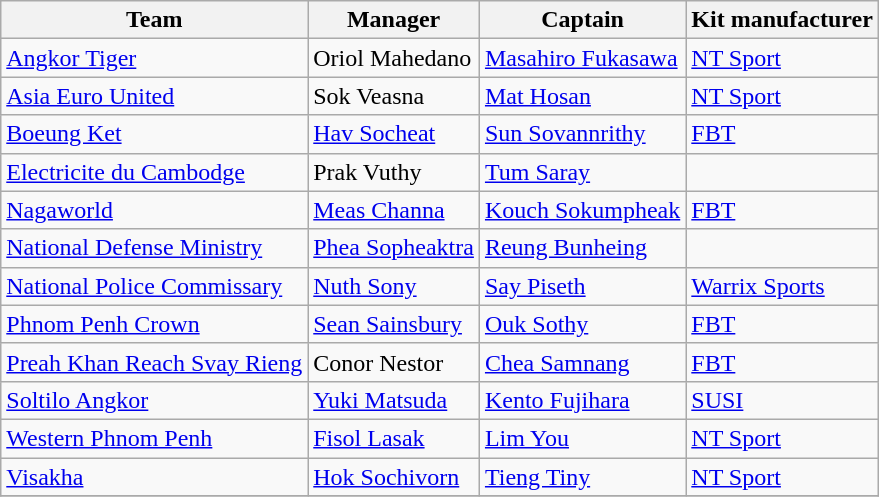<table class="wikitable sortable" style="text-align: left;">
<tr>
<th>Team</th>
<th>Manager</th>
<th>Captain</th>
<th>Kit manufacturer</th>
</tr>
<tr>
<td><a href='#'>Angkor Tiger</a></td>
<td> Oriol Mahedano</td>
<td> <a href='#'>Masahiro Fukasawa</a></td>
<td><a href='#'>NT Sport</a></td>
</tr>
<tr>
<td><a href='#'>Asia Euro United</a></td>
<td> Sok Veasna</td>
<td> <a href='#'>Mat Hosan</a></td>
<td><a href='#'>NT Sport</a></td>
</tr>
<tr>
<td><a href='#'>Boeung Ket</a></td>
<td> <a href='#'>Hav Socheat</a></td>
<td> <a href='#'>Sun Sovannrithy</a></td>
<td><a href='#'>FBT</a></td>
</tr>
<tr>
<td><a href='#'>Electricite du Cambodge</a></td>
<td> Prak Vuthy</td>
<td> <a href='#'>Tum Saray</a></td>
<td></td>
</tr>
<tr>
<td><a href='#'>Nagaworld</a></td>
<td> <a href='#'>Meas Channa</a></td>
<td> <a href='#'>Kouch Sokumpheak</a></td>
<td><a href='#'>FBT</a></td>
</tr>
<tr>
<td><a href='#'>National Defense Ministry</a></td>
<td> <a href='#'>Phea Sopheaktra</a></td>
<td> <a href='#'>Reung Bunheing</a></td>
<td></td>
</tr>
<tr>
<td><a href='#'>National Police Commissary</a></td>
<td> <a href='#'>Nuth Sony</a></td>
<td> <a href='#'>Say Piseth</a></td>
<td><a href='#'>Warrix Sports</a></td>
</tr>
<tr>
<td><a href='#'>Phnom Penh Crown</a></td>
<td> <a href='#'>Sean Sainsbury</a></td>
<td> <a href='#'>Ouk Sothy</a></td>
<td><a href='#'>FBT</a></td>
</tr>
<tr>
<td><a href='#'>Preah Khan Reach Svay Rieng</a></td>
<td> Conor Nestor</td>
<td> <a href='#'>Chea Samnang</a></td>
<td><a href='#'>FBT</a></td>
</tr>
<tr>
<td><a href='#'>Soltilo Angkor</a></td>
<td> <a href='#'>Yuki Matsuda</a></td>
<td> <a href='#'>Kento Fujihara</a></td>
<td><a href='#'>SUSI</a></td>
</tr>
<tr>
<td><a href='#'>Western Phnom Penh</a></td>
<td> <a href='#'>Fisol Lasak</a></td>
<td> <a href='#'>Lim You</a></td>
<td><a href='#'>NT Sport</a></td>
</tr>
<tr>
<td><a href='#'>Visakha</a></td>
<td> <a href='#'>Hok Sochivorn</a></td>
<td> <a href='#'>Tieng Tiny</a></td>
<td><a href='#'>NT Sport</a></td>
</tr>
<tr>
</tr>
</table>
